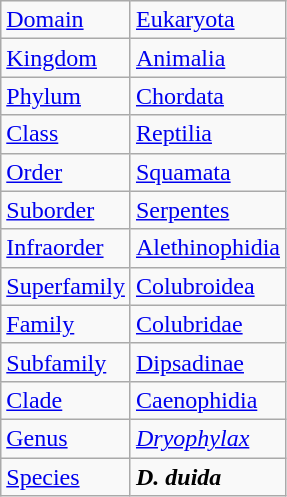<table class="wikitable mw-collapsible mw-collapsed">
<tr>
<td><a href='#'>Domain</a></td>
<td><a href='#'>Eukaryota</a></td>
</tr>
<tr>
<td><a href='#'>Kingdom</a></td>
<td><a href='#'>Animalia</a></td>
</tr>
<tr>
<td><a href='#'>Phylum</a></td>
<td><a href='#'>Chordata</a></td>
</tr>
<tr>
<td><a href='#'>Class</a></td>
<td><a href='#'>Reptilia</a></td>
</tr>
<tr>
<td><a href='#'>Order</a></td>
<td><a href='#'>Squamata</a></td>
</tr>
<tr>
<td><a href='#'>Suborder</a></td>
<td><a href='#'>Serpentes</a></td>
</tr>
<tr>
<td><a href='#'>Infraorder</a></td>
<td><a href='#'>Alethinophidia</a></td>
</tr>
<tr>
<td><a href='#'>Superfamily</a></td>
<td><a href='#'>Colubroidea</a></td>
</tr>
<tr>
<td><a href='#'>Family</a></td>
<td><a href='#'>Colubridae</a></td>
</tr>
<tr>
<td><a href='#'>Subfamily</a></td>
<td><a href='#'>Dipsadinae</a></td>
</tr>
<tr>
<td><a href='#'>Clade</a></td>
<td><a href='#'>Caenophidia</a></td>
</tr>
<tr>
<td><a href='#'>Genus</a></td>
<td><em><a href='#'>Dryophylax</a></em></td>
</tr>
<tr>
<td><a href='#'>Species</a></td>
<td><strong><em>D. duida</em></strong></td>
</tr>
</table>
